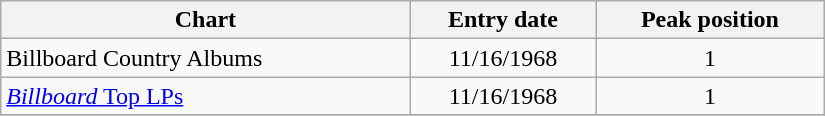<table border=1 cellspacing=0 cellpadding=2 width="550px" class="wikitable">
<tr>
<th align="center">Chart</th>
<th align="center">Entry date</th>
<th align="center">Peak position</th>
</tr>
<tr>
<td align="left">Billboard Country Albums</td>
<td align="center">11/16/1968</td>
<td align="center">1</td>
</tr>
<tr>
<td align="left"><a href='#'><em>Billboard</em> Top LPs</a></td>
<td align="center">11/16/1968</td>
<td align="center">1</td>
</tr>
<tr>
</tr>
</table>
